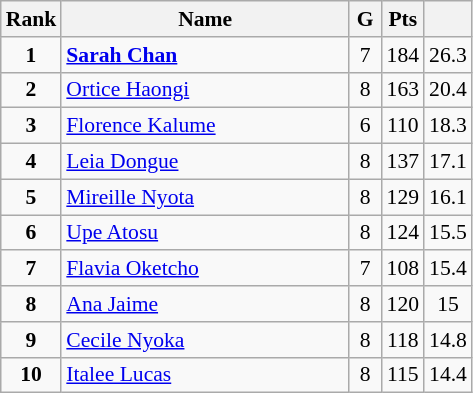<table class="wikitable" style="text-align:center; font-size:90%;">
<tr>
<th width=10px>Rank</th>
<th width=185px>Name</th>
<th width=15px>G</th>
<th width=10px>Pts</th>
<th width=10px></th>
</tr>
<tr>
<td><strong>1</strong></td>
<td align=left> <strong><a href='#'>Sarah Chan</a></strong></td>
<td>7</td>
<td>184</td>
<td>26.3</td>
</tr>
<tr>
<td><strong>2</strong></td>
<td align=left> <a href='#'>Ortice Haongi</a></td>
<td>8</td>
<td>163</td>
<td>20.4</td>
</tr>
<tr>
<td><strong>3</strong></td>
<td align=left> <a href='#'>Florence Kalume</a></td>
<td>6</td>
<td>110</td>
<td>18.3</td>
</tr>
<tr>
<td><strong>4</strong></td>
<td align=left> <a href='#'>Leia Dongue</a></td>
<td>8</td>
<td>137</td>
<td>17.1</td>
</tr>
<tr>
<td><strong>5</strong></td>
<td align=left> <a href='#'>Mireille Nyota</a></td>
<td>8</td>
<td>129</td>
<td>16.1</td>
</tr>
<tr>
<td><strong>6</strong></td>
<td align=left> <a href='#'>Upe Atosu</a></td>
<td>8</td>
<td>124</td>
<td>15.5</td>
</tr>
<tr>
<td><strong>7</strong></td>
<td align=left> <a href='#'>Flavia Oketcho</a></td>
<td>7</td>
<td>108</td>
<td>15.4</td>
</tr>
<tr>
<td><strong>8</strong></td>
<td align=left> <a href='#'>Ana Jaime</a></td>
<td>8</td>
<td>120</td>
<td>15</td>
</tr>
<tr>
<td><strong>9</strong></td>
<td align=left> <a href='#'>Cecile Nyoka</a></td>
<td>8</td>
<td>118</td>
<td>14.8</td>
</tr>
<tr>
<td><strong>10</strong></td>
<td align=left> <a href='#'>Italee Lucas</a></td>
<td>8</td>
<td>115</td>
<td>14.4</td>
</tr>
</table>
